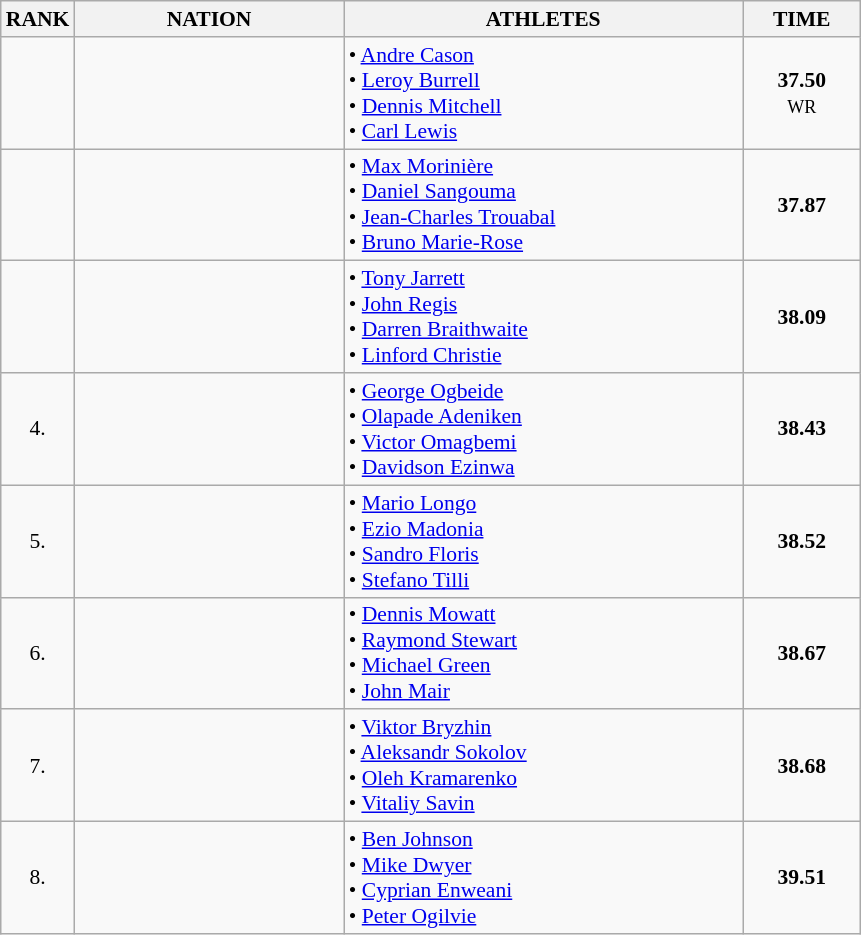<table class="wikitable" style="border-collapse: collapse; font-size: 90%;">
<tr>
<th>RANK</th>
<th style="width: 12em">NATION</th>
<th style="width: 18em">ATHLETES</th>
<th style="width: 5em">TIME</th>
</tr>
<tr>
<td align="center"></td>
<td align="center"></td>
<td>• <a href='#'>Andre Cason</a><br>• <a href='#'>Leroy Burrell</a><br>• <a href='#'>Dennis Mitchell</a><br>• <a href='#'>Carl Lewis</a></td>
<td align="center"><strong>37.50</strong><br><small>WR</small></td>
</tr>
<tr>
<td align="center"></td>
<td align="center"></td>
<td>• <a href='#'>Max Morinière</a><br>• <a href='#'>Daniel Sangouma</a><br>• <a href='#'>Jean-Charles Trouabal</a><br>• <a href='#'>Bruno Marie-Rose</a></td>
<td align="center"><strong>37.87</strong></td>
</tr>
<tr>
<td align="center"></td>
<td align="center"></td>
<td>• <a href='#'>Tony Jarrett</a><br>• <a href='#'>John Regis</a><br>• <a href='#'>Darren Braithwaite</a><br>• <a href='#'>Linford Christie</a></td>
<td align="center"><strong>38.09</strong></td>
</tr>
<tr>
<td align="center">4.</td>
<td align="center"></td>
<td>• <a href='#'>George Ogbeide</a><br>• <a href='#'>Olapade Adeniken</a><br>• <a href='#'>Victor Omagbemi</a><br>• <a href='#'>Davidson Ezinwa</a></td>
<td align="center"><strong>38.43</strong></td>
</tr>
<tr>
<td align="center">5.</td>
<td align="center"></td>
<td>• <a href='#'>Mario Longo</a><br>• <a href='#'>Ezio Madonia</a><br>• <a href='#'>Sandro Floris</a><br>• <a href='#'>Stefano Tilli</a></td>
<td align="center"><strong>38.52</strong></td>
</tr>
<tr>
<td align="center">6.</td>
<td align="center"></td>
<td>• <a href='#'>Dennis Mowatt</a><br>• <a href='#'>Raymond Stewart</a><br>• <a href='#'>Michael Green</a><br>• <a href='#'>John Mair</a></td>
<td align="center"><strong>38.67</strong></td>
</tr>
<tr>
<td align="center">7.</td>
<td align="center"></td>
<td>• <a href='#'>Viktor Bryzhin</a><br>• <a href='#'>Aleksandr Sokolov</a><br>• <a href='#'>Oleh Kramarenko</a><br>• <a href='#'>Vitaliy Savin</a></td>
<td align="center"><strong>38.68</strong></td>
</tr>
<tr>
<td align="center">8.</td>
<td align="center"></td>
<td>• <a href='#'>Ben Johnson</a><br>• <a href='#'>Mike Dwyer</a><br>• <a href='#'>Cyprian Enweani</a><br>• <a href='#'>Peter Ogilvie</a></td>
<td align="center"><strong>39.51</strong></td>
</tr>
</table>
